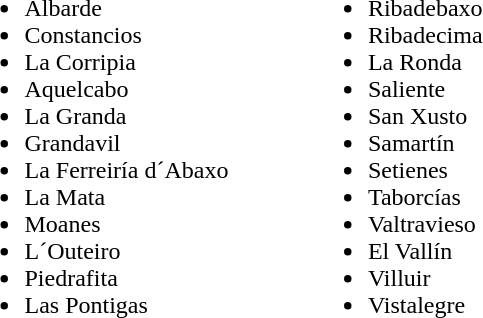<table>
<tr>
<td valign="top"><br><ul><li>Albarde</li><li>Constancios</li><li>La Corripia</li><li>Aquelcabo</li><li>La Granda</li><li>Grandavil</li><li>La Ferreiría d´Abaxo</li><li>La Mata</li><li>Moanes</li><li>L´Outeiro</li><li>Piedrafita</li><li>Las Pontigas</li></ul></td>
<td width="45"></td>
<td valign="top"><br><ul><li>Ribadebaxo</li><li>Ribadecima</li><li>La Ronda</li><li>Saliente</li><li>San Xusto</li><li>Samartín</li><li>Setienes</li><li>Taborcías</li><li>Valtravieso</li><li>El Vallín</li><li>Villuir</li><li>Vistalegre</li></ul></td>
</tr>
</table>
